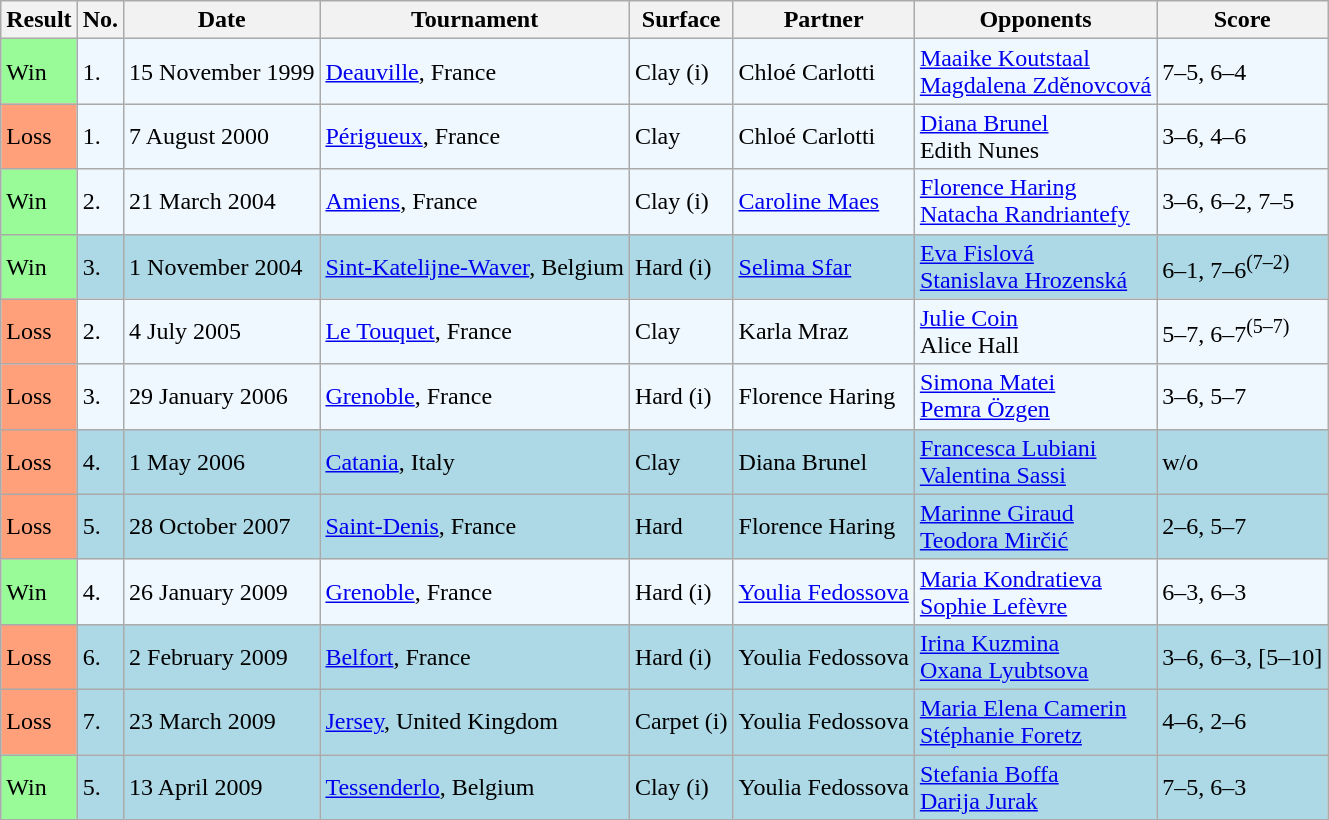<table class="sortable wikitable">
<tr>
<th>Result</th>
<th>No.</th>
<th>Date</th>
<th>Tournament</th>
<th>Surface</th>
<th>Partner</th>
<th>Opponents</th>
<th class="unsortable">Score</th>
</tr>
<tr style="background:#f0f8ff;">
<td style="background:#98fb98;">Win</td>
<td>1.</td>
<td>15 November 1999</td>
<td><a href='#'>Deauville</a>, France</td>
<td>Clay (i)</td>
<td> Chloé Carlotti</td>
<td> <a href='#'>Maaike Koutstaal</a> <br>  <a href='#'>Magdalena Zděnovcová</a></td>
<td>7–5, 6–4</td>
</tr>
<tr style="background:#f0f8ff;">
<td style="background:#ffa07a;">Loss</td>
<td>1.</td>
<td>7 August 2000</td>
<td><a href='#'>Périgueux</a>, France</td>
<td>Clay</td>
<td> Chloé Carlotti</td>
<td> <a href='#'>Diana Brunel</a> <br>  Edith Nunes</td>
<td>3–6, 4–6</td>
</tr>
<tr style="background:#f0f8ff;">
<td style="background:#98fb98;">Win</td>
<td>2.</td>
<td>21 March 2004</td>
<td><a href='#'>Amiens</a>, France</td>
<td>Clay (i)</td>
<td> <a href='#'>Caroline Maes</a></td>
<td> <a href='#'>Florence Haring</a> <br>  <a href='#'>Natacha Randriantefy</a></td>
<td>3–6, 6–2, 7–5</td>
</tr>
<tr style="background:lightblue;">
<td style="background:#98fb98;">Win</td>
<td>3.</td>
<td>1 November 2004</td>
<td><a href='#'>Sint-Katelijne-Waver</a>, Belgium</td>
<td>Hard (i)</td>
<td> <a href='#'>Selima Sfar</a></td>
<td> <a href='#'>Eva Fislová</a> <br>  <a href='#'>Stanislava Hrozenská</a></td>
<td>6–1, 7–6<sup>(7–2)</sup></td>
</tr>
<tr style="background:#f0f8ff;">
<td style="background:#ffa07a;">Loss</td>
<td>2.</td>
<td>4 July 2005</td>
<td><a href='#'>Le Touquet</a>, France</td>
<td>Clay</td>
<td> Karla Mraz</td>
<td> <a href='#'>Julie Coin</a> <br>  Alice Hall</td>
<td>5–7, 6–7<sup>(5–7)</sup></td>
</tr>
<tr style="background:#f0f8ff;">
<td style="background:#ffa07a;">Loss</td>
<td>3.</td>
<td>29 January 2006</td>
<td><a href='#'>Grenoble</a>, France</td>
<td>Hard (i)</td>
<td> Florence Haring</td>
<td> <a href='#'>Simona Matei</a> <br>  <a href='#'>Pemra Özgen</a></td>
<td>3–6, 5–7</td>
</tr>
<tr style="background:lightblue;">
<td style="background:#ffa07a;">Loss</td>
<td>4.</td>
<td>1 May 2006</td>
<td><a href='#'>Catania</a>, Italy</td>
<td>Clay</td>
<td> Diana Brunel</td>
<td> <a href='#'>Francesca Lubiani</a> <br>  <a href='#'>Valentina Sassi</a></td>
<td>w/o</td>
</tr>
<tr style="background:lightblue;">
<td style="background:#ffa07a;">Loss</td>
<td>5.</td>
<td>28 October 2007</td>
<td><a href='#'>Saint-Denis</a>, France</td>
<td>Hard</td>
<td> Florence Haring</td>
<td> <a href='#'>Marinne Giraud</a> <br>  <a href='#'>Teodora Mirčić</a></td>
<td>2–6, 5–7</td>
</tr>
<tr bgcolor="#f0f8ff">
<td style="background:#98fb98;">Win</td>
<td>4.</td>
<td>26 January 2009</td>
<td><a href='#'>Grenoble</a>, France</td>
<td>Hard (i)</td>
<td> <a href='#'>Youlia Fedossova</a></td>
<td> <a href='#'>Maria Kondratieva</a> <br>  <a href='#'>Sophie Lefèvre</a></td>
<td>6–3, 6–3</td>
</tr>
<tr style="background:lightblue;">
<td style="background:#ffa07a;">Loss</td>
<td>6.</td>
<td>2 February 2009</td>
<td><a href='#'>Belfort</a>, France</td>
<td>Hard (i)</td>
<td> Youlia Fedossova</td>
<td> <a href='#'>Irina Kuzmina</a> <br>  <a href='#'>Oxana Lyubtsova</a></td>
<td>3–6, 6–3, [5–10]</td>
</tr>
<tr style="background:lightblue;">
<td style="background:#ffa07a;">Loss</td>
<td>7.</td>
<td>23 March 2009</td>
<td><a href='#'>Jersey</a>, United Kingdom</td>
<td>Carpet (i)</td>
<td> Youlia Fedossova</td>
<td> <a href='#'>Maria Elena Camerin</a> <br>  <a href='#'>Stéphanie Foretz</a></td>
<td>4–6, 2–6</td>
</tr>
<tr style="background:lightblue;">
<td style="background:#98fb98;">Win</td>
<td>5.</td>
<td>13 April 2009</td>
<td><a href='#'>Tessenderlo</a>, Belgium</td>
<td>Clay (i)</td>
<td> Youlia Fedossova</td>
<td> <a href='#'>Stefania Boffa</a> <br>  <a href='#'>Darija Jurak</a></td>
<td>7–5, 6–3</td>
</tr>
</table>
